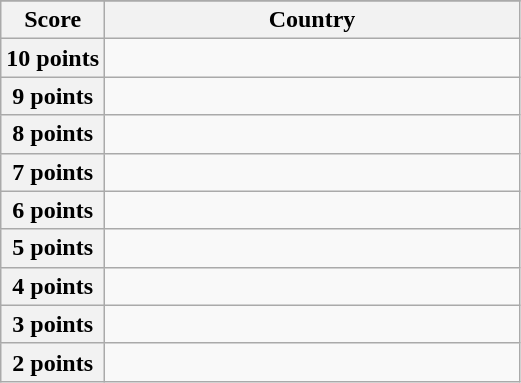<table class="wikitable">
<tr>
</tr>
<tr>
<th scope="col" width="20%">Score</th>
<th scope="col">Country</th>
</tr>
<tr>
<th scope="row">10 points</th>
<td></td>
</tr>
<tr>
<th scope="row">9 points</th>
<td></td>
</tr>
<tr>
<th scope="row">8 points</th>
<td></td>
</tr>
<tr>
<th scope="row">7 points</th>
<td></td>
</tr>
<tr>
<th scope="row">6 points</th>
<td></td>
</tr>
<tr>
<th scope="row">5 points</th>
<td></td>
</tr>
<tr>
<th scope="row">4 points</th>
<td></td>
</tr>
<tr>
<th scope="row">3 points</th>
<td></td>
</tr>
<tr>
<th scope="row">2 points</th>
<td></td>
</tr>
</table>
